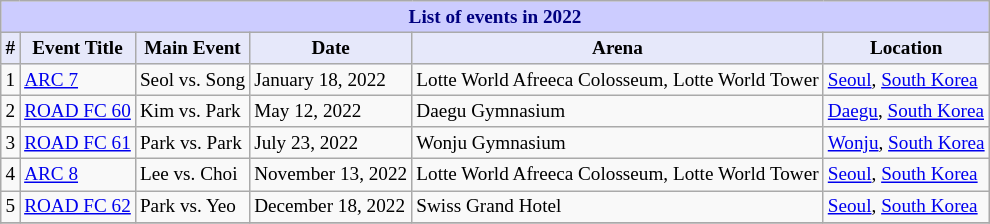<table class="sortable wikitable succession-box" style="margin:1.0em auto; font-size:80%;">
<tr>
<th colspan="6" style="background-color: #ccf; color: #000080; text-align: center;">List of events in 2022</th>
</tr>
<tr>
<th style="background-color: #E6E8FA; color: #000000; text-align: center;" scope="col">#</th>
<th style="background-color: #E6E8FA; color: #000000; text-align: center;" scope="col">Event Title</th>
<th style="background-color: #E6E8FA; color: #000000; text-align: center;" scope="col">Main Event</th>
<th style="background-color: #E6E8FA; color: #000000; text-align: center;" scope="col">Date</th>
<th style="background-color: #E6E8FA; color: #000000; text-align: center;" scope="col">Arena</th>
<th style="background-color: #E6E8FA; color: #000000; text-align: center;" scope="col">Location</th>
</tr>
<tr>
<td align="center">1</td>
<td><a href='#'>ARC 7</a></td>
<td>Seol vs. Song</td>
<td>January 18, 2022</td>
<td>Lotte World Afreeca Colosseum, Lotte World Tower</td>
<td> <a href='#'>Seoul</a>, <a href='#'>South Korea</a></td>
</tr>
<tr>
<td align="center">2</td>
<td><a href='#'>ROAD FC 60</a></td>
<td>Kim vs. Park</td>
<td>May 12, 2022</td>
<td>Daegu Gymnasium</td>
<td> <a href='#'>Daegu</a>, <a href='#'>South Korea</a></td>
</tr>
<tr>
<td align="center">3</td>
<td><a href='#'>ROAD FC 61</a></td>
<td>Park vs. Park</td>
<td>July 23, 2022</td>
<td>Wonju Gymnasium</td>
<td> <a href='#'>Wonju</a>, <a href='#'>South Korea</a></td>
</tr>
<tr>
<td align="center">4</td>
<td><a href='#'>ARC 8</a></td>
<td>Lee vs. Choi</td>
<td>November 13, 2022</td>
<td>Lotte World Afreeca Colosseum, Lotte World Tower</td>
<td> <a href='#'>Seoul</a>, <a href='#'>South Korea</a></td>
</tr>
<tr>
<td align="center">5</td>
<td><a href='#'>ROAD FC 62</a></td>
<td>Park vs. Yeo</td>
<td>December 18, 2022</td>
<td>Swiss Grand Hotel</td>
<td> <a href='#'>Seoul</a>, <a href='#'>South Korea</a></td>
</tr>
<tr>
</tr>
</table>
